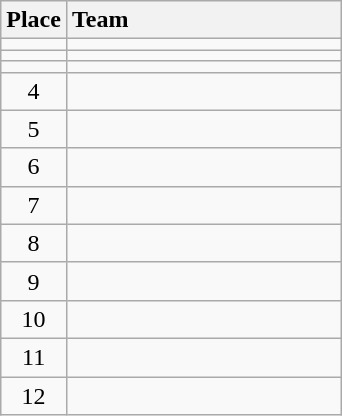<table class="wikitable" style="text-align:center; padding-bottom:0;">
<tr>
<th>Place</th>
<th style="width:11em; text-align:left;">Team</th>
</tr>
<tr>
<td></td>
<td align=left></td>
</tr>
<tr>
<td></td>
<td align=left></td>
</tr>
<tr>
<td></td>
<td align=left></td>
</tr>
<tr>
<td>4</td>
<td align=left></td>
</tr>
<tr>
<td>5</td>
<td align=left></td>
</tr>
<tr>
<td>6</td>
<td align=left></td>
</tr>
<tr>
<td>7</td>
<td align=left></td>
</tr>
<tr>
<td>8</td>
<td align=left></td>
</tr>
<tr>
<td>9</td>
<td align=left></td>
</tr>
<tr>
<td>10</td>
<td align=left></td>
</tr>
<tr>
<td>11</td>
<td align=left></td>
</tr>
<tr>
<td>12</td>
<td align=left></td>
</tr>
</table>
